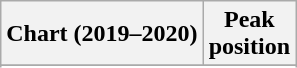<table class="wikitable sortable plainrowheaders" style="text-align:center">
<tr>
<th scope="col">Chart (2019–2020)</th>
<th scope="col">Peak<br>position</th>
</tr>
<tr>
</tr>
<tr>
</tr>
<tr>
</tr>
<tr>
</tr>
<tr>
</tr>
</table>
